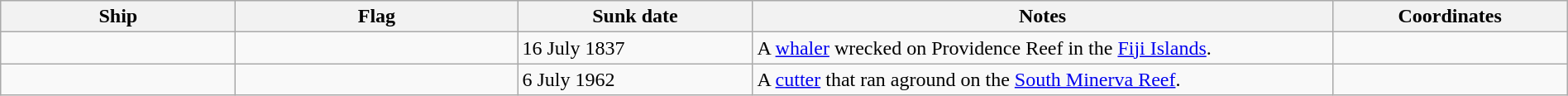<table class="wikitable" style="width:100%" |>
<tr>
<th style="width:15%">Ship</th>
<th style="width:18%">Flag</th>
<th style="width:15%">Sunk date</th>
<th style="width:37%">Notes</th>
<th style="width:15%">Coordinates</th>
</tr>
<tr>
<td></td>
<td></td>
<td>16 July 1837</td>
<td>A <a href='#'>whaler</a> wrecked on Providence Reef in the <a href='#'>Fiji Islands</a>.</td>
<td></td>
</tr>
<tr>
<td></td>
<td></td>
<td>6 July 1962</td>
<td>A <a href='#'>cutter</a> that ran aground on the <a href='#'>South Minerva Reef</a>.</td>
<td></td>
</tr>
</table>
